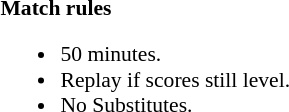<table width=100% style="font-size: 90%">
<tr>
<td style="width:60%; vertical-align:top;"><br><strong>Match rules</strong><ul><li>50 minutes.</li><li>Replay if scores still level.</li><li>No Substitutes.</li></ul></td>
</tr>
</table>
